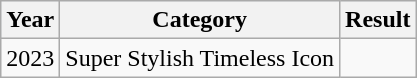<table class="wikitable">
<tr style="background:#ebf5ff;">
<th>Year</th>
<th>Category</th>
<th>Result</th>
</tr>
<tr>
<td>2023</td>
<td>Super Stylish Timeless Icon</td>
<td></td>
</tr>
</table>
